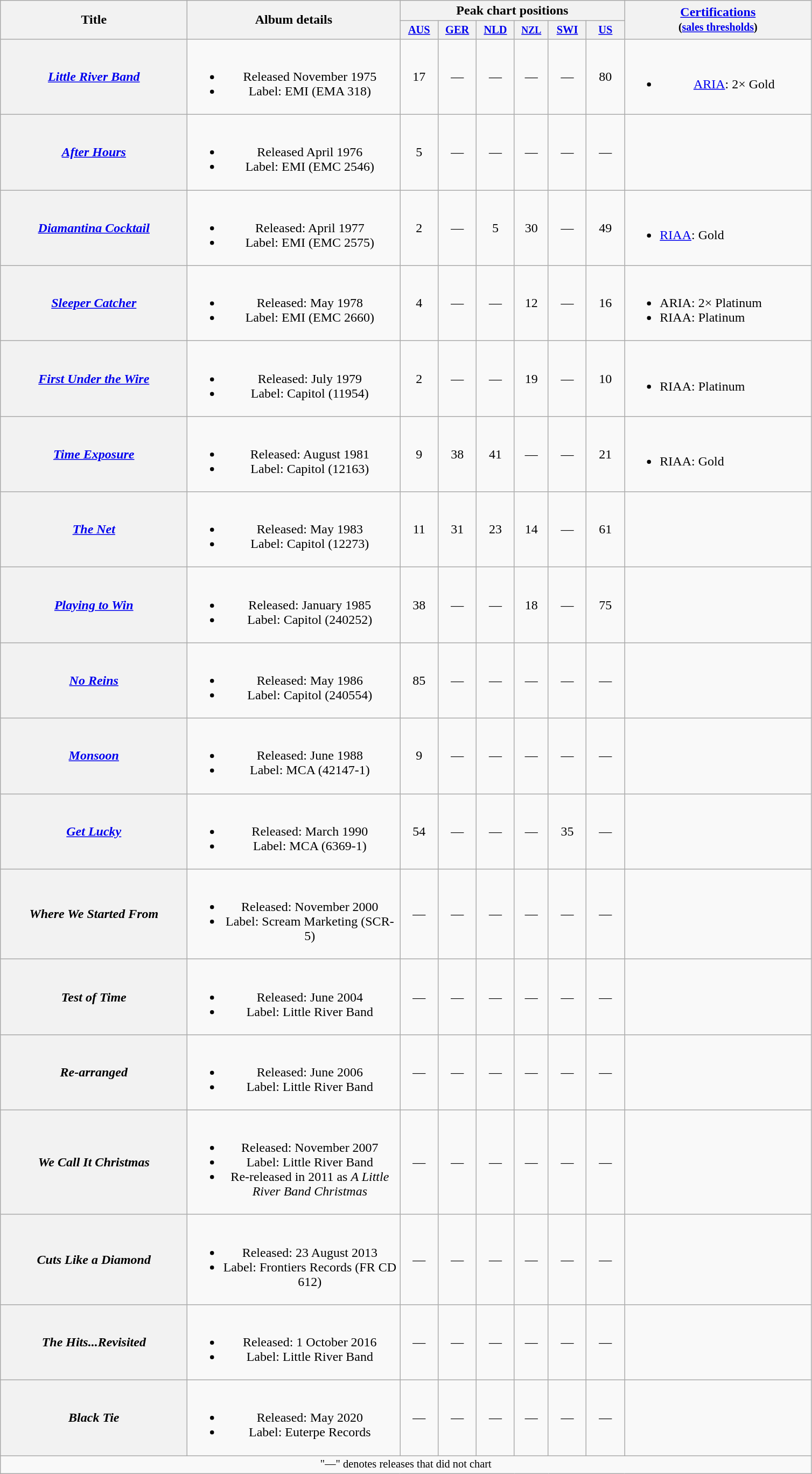<table class="wikitable plainrowheaders" style="text-align:center;">
<tr>
<th scope="col" rowspan="2" style="width:14em;">Title</th>
<th scope="col" rowspan="2" style="width:16em;">Album details</th>
<th scope="col" colspan="6">Peak chart positions</th>
<th scope="col" rowspan="2" style="width:14em;"><a href='#'>Certifications</a><br><small>(<a href='#'>sales thresholds</a>)</small></th>
</tr>
<tr>
<th style="width:3em;font-size:85%"><a href='#'>AUS</a><br></th>
<th style="width:3em;font-size:85%"><a href='#'>GER</a><br></th>
<th style="width:3em;font-size:85%"><a href='#'>NLD</a><br></th>
<th style="width:3em;font-size:75%"><a href='#'>NZL</a><br></th>
<th style="width:3em;font-size:85%"><a href='#'>SWI</a><br></th>
<th style="width:3em;font-size:85%"><a href='#'>US</a><br></th>
</tr>
<tr>
<th scope="row"><em><a href='#'>Little River Band</a></em></th>
<td><br><ul><li>Released November 1975</li><li>Label: EMI (EMA 318)</li></ul></td>
<td align="center">17</td>
<td align="center">—</td>
<td align="center">—</td>
<td align="center">—</td>
<td align="center">—</td>
<td align="center">80</td>
<td><br><ul><li><a href='#'>ARIA</a>: 2× Gold</li></ul></td>
</tr>
<tr>
<th scope="row"><em><a href='#'>After Hours</a></em></th>
<td><br><ul><li>Released April 1976</li><li>Label: EMI (EMC 2546)</li></ul></td>
<td align="center">5</td>
<td align="center">—</td>
<td align="center">—</td>
<td align="center">—</td>
<td align="center">—</td>
<td align="center">—</td>
<td></td>
</tr>
<tr>
<th scope="row"><em><a href='#'>Diamantina Cocktail</a></em></th>
<td><br><ul><li>Released: April 1977</li><li>Label: EMI (EMC 2575)</li></ul></td>
<td align="center">2</td>
<td align="center">—</td>
<td align="center">5</td>
<td align="center">30</td>
<td align="center">—</td>
<td align="center">49</td>
<td align="left"><br><ul><li><a href='#'>RIAA</a>: Gold</li></ul></td>
</tr>
<tr>
<th scope="row"><em><a href='#'>Sleeper Catcher</a></em></th>
<td><br><ul><li>Released: May 1978</li><li>Label: EMI (EMC 2660)</li></ul></td>
<td align="center">4</td>
<td align="center">—</td>
<td align="center">—</td>
<td align="center">12</td>
<td align="center">—</td>
<td align="center">16</td>
<td align="left"><br><ul><li>ARIA: 2× Platinum</li><li>RIAA: Platinum</li></ul></td>
</tr>
<tr>
<th scope="row"><em><a href='#'>First Under the Wire</a></em></th>
<td><br><ul><li>Released: July 1979</li><li>Label: Capitol (11954)</li></ul></td>
<td align="center">2</td>
<td align="center">—</td>
<td align="center">—</td>
<td align="center">19</td>
<td align="center">—</td>
<td align="center">10</td>
<td align="left"><br><ul><li>RIAA: Platinum</li></ul></td>
</tr>
<tr>
<th scope="row"><em><a href='#'>Time Exposure</a></em></th>
<td><br><ul><li>Released: August 1981</li><li>Label: Capitol (12163)</li></ul></td>
<td align="center">9</td>
<td align="center">38</td>
<td align="center">41</td>
<td align="center">—</td>
<td align="center">—</td>
<td align="center">21</td>
<td align="left"><br><ul><li>RIAA: Gold</li></ul></td>
</tr>
<tr>
<th scope="row"><em><a href='#'>The Net</a></em></th>
<td><br><ul><li>Released: May 1983</li><li>Label: Capitol (12273)</li></ul></td>
<td align="center">11</td>
<td align="center">31</td>
<td align="center">23</td>
<td align="center">14</td>
<td align="center">—</td>
<td align="center">61</td>
<td></td>
</tr>
<tr>
<th scope="row"><em><a href='#'>Playing to Win</a></em></th>
<td><br><ul><li>Released: January 1985</li><li>Label: Capitol (240252)</li></ul></td>
<td align="center">38</td>
<td align="center">—</td>
<td align="center">—</td>
<td align="center">18</td>
<td align="center">—</td>
<td align="center">75</td>
<td></td>
</tr>
<tr>
<th scope="row"><em><a href='#'>No Reins</a></em></th>
<td><br><ul><li>Released: May 1986</li><li>Label: Capitol (240554)</li></ul></td>
<td align="center">85</td>
<td align="center">—</td>
<td align="center">—</td>
<td align="center">—</td>
<td align="center">—</td>
<td align="center">—</td>
<td></td>
</tr>
<tr>
<th scope="row"><em><a href='#'>Monsoon</a></em></th>
<td><br><ul><li>Released: June 1988</li><li>Label: MCA (42147-1)</li></ul></td>
<td align="center">9</td>
<td align="center">—</td>
<td align="center">—</td>
<td align="center">—</td>
<td align="center">—</td>
<td align="center">—</td>
<td></td>
</tr>
<tr>
<th scope="row"><em><a href='#'>Get Lucky</a></em></th>
<td><br><ul><li>Released: March 1990</li><li>Label: MCA (6369-1)</li></ul></td>
<td align="center">54</td>
<td align="center">—</td>
<td align="center">—</td>
<td align="center">—</td>
<td align="center">35</td>
<td align="center">—</td>
<td></td>
</tr>
<tr>
<th scope="row"><em>Where We Started From</em></th>
<td><br><ul><li>Released: November 2000</li><li>Label: Scream Marketing (SCR-5)</li></ul></td>
<td align="center">—</td>
<td align="center">—</td>
<td align="center">—</td>
<td align="center">—</td>
<td align="center">—</td>
<td align="center">—</td>
<td></td>
</tr>
<tr>
<th scope="row"><em>Test of Time</em></th>
<td><br><ul><li>Released: June 2004</li><li>Label: Little River Band</li></ul></td>
<td align="center">—</td>
<td align="center">—</td>
<td align="center">—</td>
<td align="center">—</td>
<td align="center">—</td>
<td align="center">—</td>
<td></td>
</tr>
<tr>
<th scope="row"><em>Re-arranged</em></th>
<td><br><ul><li>Released: June 2006</li><li>Label: Little River Band</li></ul></td>
<td align="center">—</td>
<td align="center">—</td>
<td align="center">—</td>
<td align="center">—</td>
<td align="center">—</td>
<td align="center">—</td>
<td></td>
</tr>
<tr>
<th scope="row"><em>We Call It Christmas</em></th>
<td><br><ul><li>Released: November 2007</li><li>Label: Little River Band</li><li>Re-released in 2011 as <em>A Little River Band Christmas</em></li></ul></td>
<td align="center">—</td>
<td align="center">—</td>
<td align="center">—</td>
<td align="center">—</td>
<td align="center">—</td>
<td align="center">—</td>
<td></td>
</tr>
<tr>
<th scope="row"><em>Cuts Like a Diamond</em></th>
<td><br><ul><li>Released: 23 August 2013</li><li>Label: Frontiers Records (FR CD 612)</li></ul></td>
<td align="center">—</td>
<td align="center">—</td>
<td align="center">—</td>
<td align="center">—</td>
<td align="center">—</td>
<td align="center">—</td>
<td></td>
</tr>
<tr>
<th scope="row"><em>The Hits...Revisited</em></th>
<td><br><ul><li>Released: 1 October 2016</li><li>Label: Little River Band</li></ul></td>
<td align="center">—</td>
<td align="center">—</td>
<td align="center">—</td>
<td align="center">—</td>
<td align="center">—</td>
<td align="center">—</td>
<td></td>
</tr>
<tr>
<th scope="row"><em>Black Tie</em></th>
<td><br><ul><li>Released: May 2020</li><li>Label: Euterpe Records</li></ul></td>
<td align="center">—</td>
<td align="center">—</td>
<td align="center">—</td>
<td align="center">—</td>
<td align="center">—</td>
<td align="center">—</td>
<td></td>
</tr>
<tr>
<td align="center" colspan="9" style="font-size:85%">"—" denotes releases that did not chart</td>
</tr>
</table>
